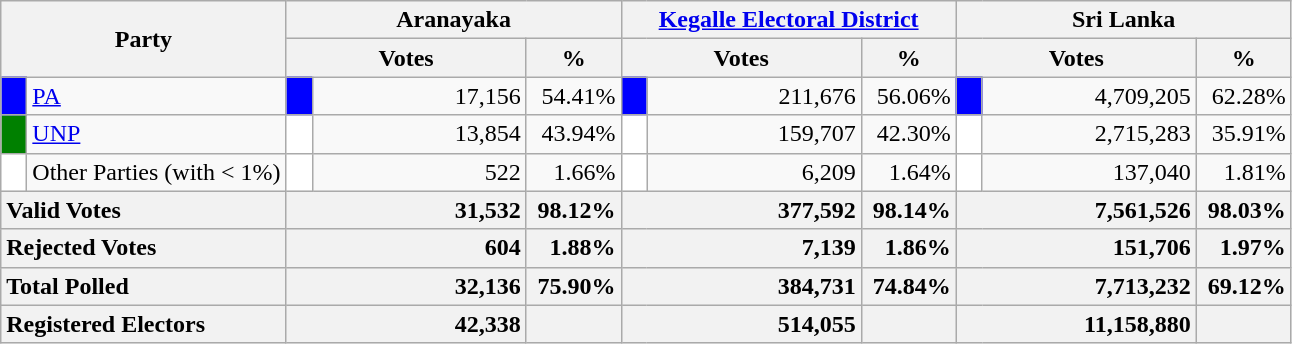<table class="wikitable">
<tr>
<th colspan="2" width="144px"rowspan="2">Party</th>
<th colspan="3" width="216px">Aranayaka</th>
<th colspan="3" width="216px"><a href='#'>Kegalle Electoral District</a></th>
<th colspan="3" width="216px">Sri Lanka</th>
</tr>
<tr>
<th colspan="2" width="144px">Votes</th>
<th>%</th>
<th colspan="2" width="144px">Votes</th>
<th>%</th>
<th colspan="2" width="144px">Votes</th>
<th>%</th>
</tr>
<tr>
<td style="background-color:blue;" width="10px"></td>
<td style="text-align:left;"><a href='#'>PA</a></td>
<td style="background-color:blue;" width="10px"></td>
<td style="text-align:right;">17,156</td>
<td style="text-align:right;">54.41%</td>
<td style="background-color:blue;" width="10px"></td>
<td style="text-align:right;">211,676</td>
<td style="text-align:right;">56.06%</td>
<td style="background-color:blue;" width="10px"></td>
<td style="text-align:right;">4,709,205</td>
<td style="text-align:right;">62.28%</td>
</tr>
<tr>
<td style="background-color:green;" width="10px"></td>
<td style="text-align:left;"><a href='#'>UNP</a></td>
<td style="background-color:white;" width="10px"></td>
<td style="text-align:right;">13,854</td>
<td style="text-align:right;">43.94%</td>
<td style="background-color:white;" width="10px"></td>
<td style="text-align:right;">159,707</td>
<td style="text-align:right;">42.30%</td>
<td style="background-color:white;" width="10px"></td>
<td style="text-align:right;">2,715,283</td>
<td style="text-align:right;">35.91%</td>
</tr>
<tr>
<td style="background-color:white;" width="10px"></td>
<td style="text-align:left;">Other Parties (with < 1%)</td>
<td style="background-color:white;" width="10px"></td>
<td style="text-align:right;">522</td>
<td style="text-align:right;">1.66%</td>
<td style="background-color:white;" width="10px"></td>
<td style="text-align:right;">6,209</td>
<td style="text-align:right;">1.64%</td>
<td style="background-color:white;" width="10px"></td>
<td style="text-align:right;">137,040</td>
<td style="text-align:right;">1.81%</td>
</tr>
<tr>
<th colspan="2" width="144px"style="text-align:left;">Valid Votes</th>
<th style="text-align:right;"colspan="2" width="144px">31,532</th>
<th style="text-align:right;">98.12%</th>
<th style="text-align:right;"colspan="2" width="144px">377,592</th>
<th style="text-align:right;">98.14%</th>
<th style="text-align:right;"colspan="2" width="144px">7,561,526</th>
<th style="text-align:right;">98.03%</th>
</tr>
<tr>
<th colspan="2" width="144px"style="text-align:left;">Rejected Votes</th>
<th style="text-align:right;"colspan="2" width="144px">604</th>
<th style="text-align:right;">1.88%</th>
<th style="text-align:right;"colspan="2" width="144px">7,139</th>
<th style="text-align:right;">1.86%</th>
<th style="text-align:right;"colspan="2" width="144px">151,706</th>
<th style="text-align:right;">1.97%</th>
</tr>
<tr>
<th colspan="2" width="144px"style="text-align:left;">Total Polled</th>
<th style="text-align:right;"colspan="2" width="144px">32,136</th>
<th style="text-align:right;">75.90%</th>
<th style="text-align:right;"colspan="2" width="144px">384,731</th>
<th style="text-align:right;">74.84%</th>
<th style="text-align:right;"colspan="2" width="144px">7,713,232</th>
<th style="text-align:right;">69.12%</th>
</tr>
<tr>
<th colspan="2" width="144px"style="text-align:left;">Registered Electors</th>
<th style="text-align:right;"colspan="2" width="144px">42,338</th>
<th></th>
<th style="text-align:right;"colspan="2" width="144px">514,055</th>
<th></th>
<th style="text-align:right;"colspan="2" width="144px">11,158,880</th>
<th></th>
</tr>
</table>
